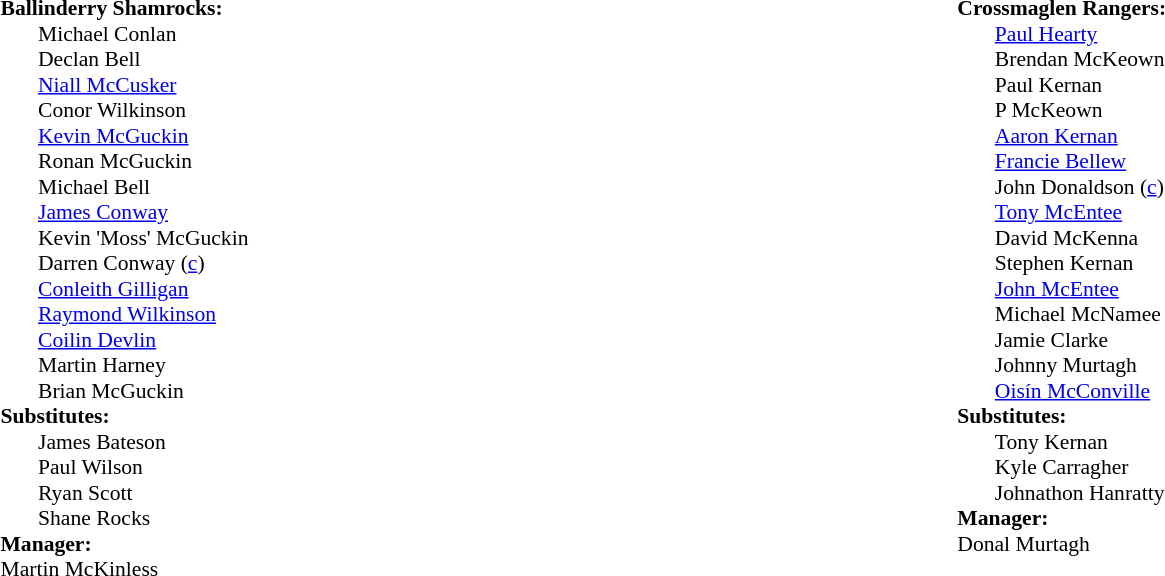<table width="75%">
<tr>
<td valign="top" width="50%"><br><table style="font-size: 90%" cellspacing="0" cellpadding="0">
<tr>
<td colspan="4"><strong>Ballinderry Shamrocks:</strong></td>
</tr>
<tr>
<th width=25></th>
</tr>
<tr>
<td></td>
<td>Michael Conlan</td>
</tr>
<tr>
<td></td>
<td>Declan Bell</td>
<td></td>
<td></td>
</tr>
<tr>
<td></td>
<td><a href='#'>Niall McCusker</a></td>
</tr>
<tr>
<td></td>
<td>Conor Wilkinson</td>
</tr>
<tr>
<td></td>
<td><a href='#'>Kevin McGuckin</a></td>
</tr>
<tr>
<td></td>
<td>Ronan McGuckin</td>
</tr>
<tr>
<td></td>
<td>Michael Bell</td>
</tr>
<tr>
<td></td>
<td><a href='#'>James Conway</a></td>
</tr>
<tr>
<td></td>
<td>Kevin 'Moss' McGuckin</td>
<td></td>
<td> </td>
</tr>
<tr>
<td></td>
<td>Darren Conway (<a href='#'>c</a>)</td>
</tr>
<tr>
<td></td>
<td><a href='#'>Conleith Gilligan</a></td>
</tr>
<tr>
<td></td>
<td><a href='#'>Raymond Wilkinson</a></td>
</tr>
<tr>
<td></td>
<td><a href='#'>Coilin Devlin</a></td>
</tr>
<tr>
<td></td>
<td>Martin Harney</td>
</tr>
<tr>
<td></td>
<td>Brian McGuckin</td>
<td></td>
<td></td>
</tr>
<tr>
<td colspan=3><strong>Substitutes:</strong></td>
</tr>
<tr>
<td></td>
<td>James Bateson</td>
<td></td>
<td></td>
</tr>
<tr>
<td></td>
<td>Paul Wilson</td>
<td></td>
<td></td>
</tr>
<tr>
<td></td>
<td>Ryan Scott</td>
<td></td>
<td></td>
</tr>
<tr>
<td></td>
<td>Shane Rocks</td>
<td></td>
<td></td>
</tr>
<tr>
<td colspan=3><strong>Manager:</strong></td>
</tr>
<tr>
<td colspan=4>Martin McKinless</td>
</tr>
</table>
</td>
<td valign="top" width="50%"><br><table style="font-size: 90%" cellspacing="0" cellpadding="0" align=center>
<tr>
<td colspan="4"><strong>Crossmaglen Rangers:</strong></td>
</tr>
<tr>
<th width=25></th>
</tr>
<tr>
<td></td>
<td><a href='#'>Paul Hearty</a></td>
</tr>
<tr>
<td></td>
<td>Brendan McKeown</td>
</tr>
<tr>
<td></td>
<td>Paul Kernan</td>
</tr>
<tr>
<td></td>
<td>P McKeown</td>
</tr>
<tr>
<td></td>
<td><a href='#'>Aaron Kernan</a></td>
</tr>
<tr>
<td></td>
<td><a href='#'>Francie Bellew</a></td>
</tr>
<tr>
<td></td>
<td>John Donaldson (<a href='#'>c</a>)</td>
</tr>
<tr>
<td></td>
<td><a href='#'>Tony McEntee</a></td>
</tr>
<tr>
<td></td>
<td>David McKenna</td>
</tr>
<tr>
<td></td>
<td>Stephen Kernan</td>
<td></td>
<td></td>
</tr>
<tr>
<td></td>
<td><a href='#'>John McEntee</a></td>
</tr>
<tr>
<td></td>
<td>Michael McNamee</td>
</tr>
<tr>
<td></td>
<td>Jamie Clarke</td>
<td></td>
<td></td>
</tr>
<tr>
<td></td>
<td>Johnny Murtagh</td>
<td></td>
<td></td>
</tr>
<tr>
<td></td>
<td><a href='#'>Oisín McConville</a></td>
</tr>
<tr>
<td colspan=3><strong>Substitutes:</strong></td>
</tr>
<tr>
<td></td>
<td>Tony Kernan</td>
<td></td>
<td></td>
</tr>
<tr>
<td></td>
<td>Kyle Carragher</td>
<td></td>
<td></td>
</tr>
<tr>
<td></td>
<td>Johnathon Hanratty</td>
<td></td>
<td></td>
</tr>
<tr>
<td colspan=3><strong>Manager:</strong></td>
</tr>
<tr>
<td colspan=4>Donal Murtagh</td>
</tr>
</table>
</td>
</tr>
</table>
